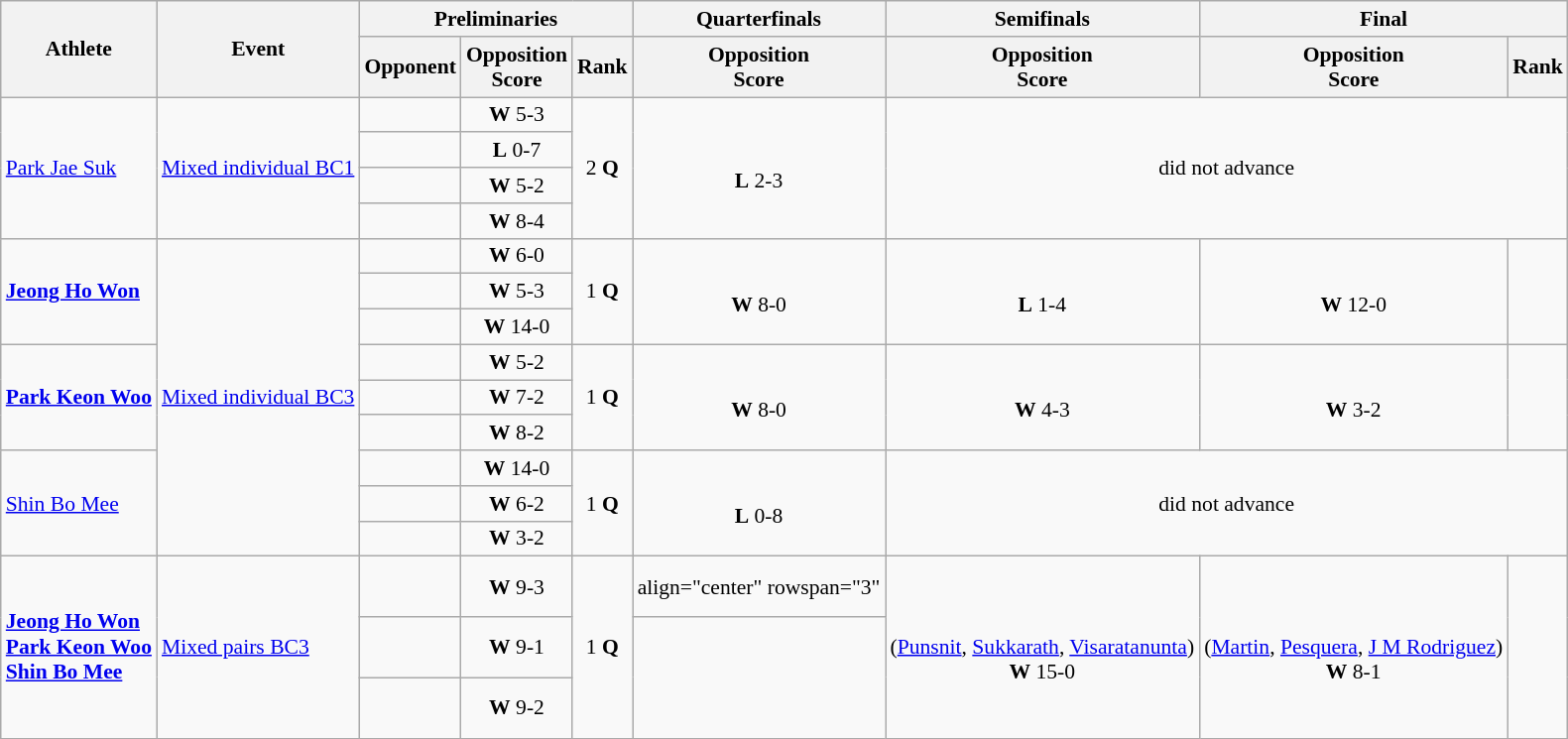<table class=wikitable style="font-size:90%">
<tr>
<th rowspan="2">Athlete</th>
<th rowspan="2">Event</th>
<th colspan="3">Preliminaries</th>
<th>Quarterfinals</th>
<th>Semifinals</th>
<th colspan="2">Final</th>
</tr>
<tr>
<th>Opponent</th>
<th>Opposition<br>Score</th>
<th>Rank</th>
<th>Opposition<br>Score</th>
<th>Opposition<br>Score</th>
<th>Opposition<br>Score</th>
<th>Rank</th>
</tr>
<tr>
<td rowspan="4"><a href='#'>Park Jae Suk</a></td>
<td rowspan="4"><a href='#'>Mixed individual BC1</a></td>
<td align="left"></td>
<td align="center"><strong>W</strong> 5-3</td>
<td align="center" rowspan="4">2 <strong>Q</strong></td>
<td align="center" rowspan="4"><br><strong>L</strong> 2-3</td>
<td align="center" rowspan="4" colspan="3">did not advance</td>
</tr>
<tr>
<td align="left"></td>
<td align="center"><strong>L</strong> 0-7</td>
</tr>
<tr>
<td align="left"></td>
<td align="center"><strong>W</strong> 5-2</td>
</tr>
<tr>
<td align="left"></td>
<td align="center"><strong>W</strong> 8-4</td>
</tr>
<tr>
<td rowspan="3"><strong><a href='#'>Jeong Ho Won</a></strong></td>
<td rowspan="9"><a href='#'>Mixed individual BC3</a></td>
<td align="left"></td>
<td align="center"><strong>W</strong> 6-0</td>
<td align="center" rowspan="3">1 <strong>Q</strong></td>
<td align="center" rowspan="3"><br><strong>W</strong> 8-0</td>
<td align="center" rowspan="3"><br><strong>L</strong> 1-4</td>
<td align="center" rowspan="3"><br><strong>W</strong> 12-0</td>
<td align="center" rowspan="3"></td>
</tr>
<tr>
<td align="left"></td>
<td align="center"><strong>W</strong> 5-3</td>
</tr>
<tr>
<td align="left"></td>
<td align="center"><strong>W</strong> 14-0</td>
</tr>
<tr>
<td rowspan="3"><strong><a href='#'>Park Keon Woo</a></strong></td>
<td align="left"></td>
<td align="center"><strong>W</strong> 5-2</td>
<td align="center" rowspan="3">1 <strong>Q</strong></td>
<td align="center" rowspan="3"><br><strong>W</strong> 8-0</td>
<td align="center" rowspan="3"><br><strong>W</strong> 4-3</td>
<td align="center" rowspan="3"><br><strong>W</strong> 3-2</td>
<td align="center" rowspan="3"></td>
</tr>
<tr>
<td align="left"></td>
<td align="center"><strong>W</strong> 7-2</td>
</tr>
<tr>
<td align="left"></td>
<td align="center"><strong>W</strong> 8-2</td>
</tr>
<tr>
<td rowspan="3"><a href='#'>Shin Bo Mee</a></td>
<td align="left"></td>
<td align="center"><strong>W</strong> 14-0</td>
<td align="center" rowspan="3">1 <strong>Q</strong></td>
<td align="center" rowspan="3"><br><strong>L</strong> 0-8</td>
<td align="center" rowspan="3" colspan="3">did not advance</td>
</tr>
<tr>
<td align="left"></td>
<td align="center"><strong>W</strong> 6-2</td>
</tr>
<tr>
<td align="left"></td>
<td align="center"><strong>W</strong> 3-2</td>
</tr>
<tr>
<td rowspan="3"><strong><a href='#'>Jeong Ho Won</a></strong><br> <strong><a href='#'>Park Keon Woo</a></strong><br> <strong><a href='#'>Shin Bo Mee</a></strong></td>
<td rowspan="3"><a href='#'>Mixed pairs BC3</a></td>
<td align="left"><br> <br> </td>
<td align="center"><strong>W</strong> 9-3</td>
<td align="center" rowspan="3">1 <strong>Q</strong></td>
<td>align="center" rowspan="3" </td>
<td align="center" rowspan="3"><br> (<a href='#'>Punsnit</a>, <a href='#'>Sukkarath</a>, <a href='#'>Visaratanunta</a>)<br><strong>W</strong> 15-0</td>
<td align="center" rowspan="3"><br> (<a href='#'>Martin</a>, <a href='#'>Pesquera</a>, <a href='#'>J M Rodriguez</a>)<br><strong>W</strong> 8-1</td>
<td align="center" rowspan="3"></td>
</tr>
<tr>
<td align="left"><br> <br> </td>
<td align="center"><strong>W</strong> 9-1</td>
</tr>
<tr>
<td align="left"><br> <br> </td>
<td align="center"><strong>W</strong> 9-2</td>
</tr>
</table>
